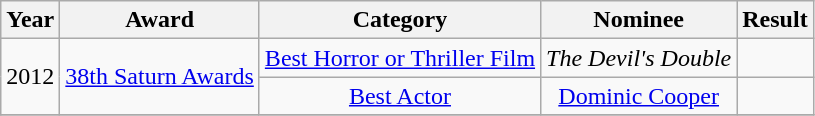<table class="wikitable sortable plainrowheaders" style="text-align:center;">
<tr>
<th>Year</th>
<th>Award</th>
<th>Category</th>
<th>Nominee</th>
<th>Result</th>
</tr>
<tr>
<td rowspan="2">2012</td>
<td rowspan="2"><a href='#'>38th Saturn Awards</a></td>
<td><a href='#'>Best Horror or Thriller Film</a></td>
<td><em>The Devil's Double</em></td>
<td></td>
</tr>
<tr>
<td><a href='#'>Best Actor</a></td>
<td><a href='#'>Dominic Cooper</a></td>
<td></td>
</tr>
<tr>
</tr>
</table>
